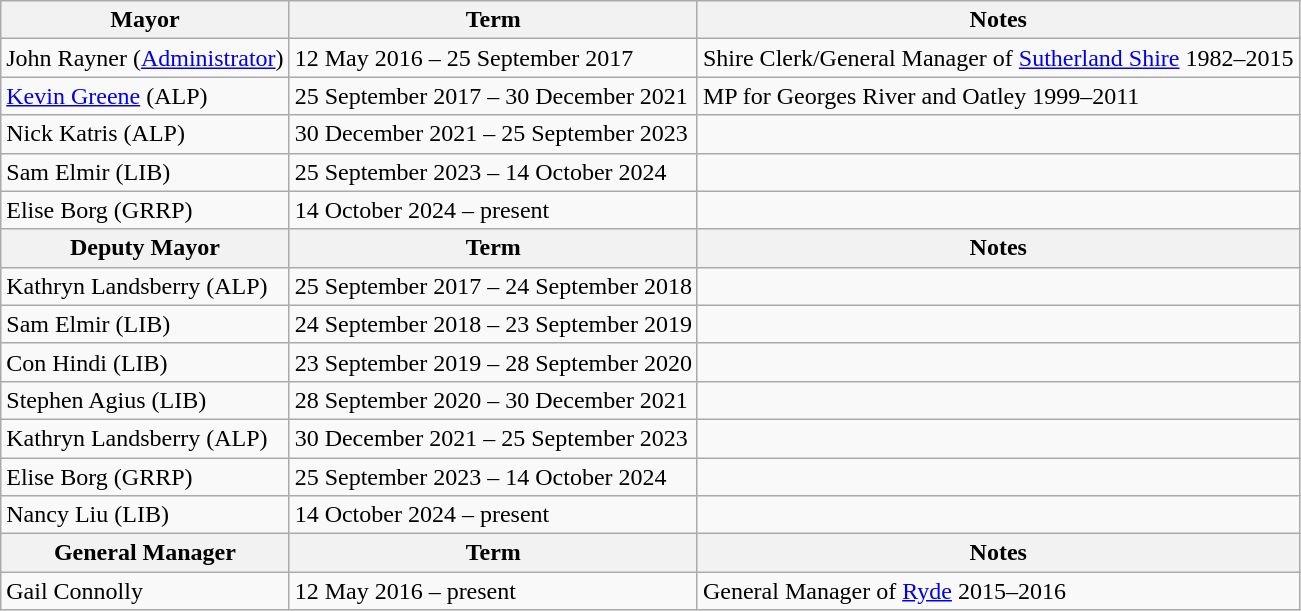<table class="wikitable">
<tr>
<th>Mayor</th>
<th>Term</th>
<th>Notes</th>
</tr>
<tr>
<td>John Rayner  (<a href='#'>Administrator</a>)</td>
<td>12 May 2016 – 25 September 2017</td>
<td>Shire Clerk/General Manager of <a href='#'>Sutherland Shire</a> 1982–2015</td>
</tr>
<tr>
<td><a href='#'>Kevin Greene</a> (ALP)</td>
<td>25 September 2017 – 30 December 2021</td>
<td>MP for Georges River and Oatley 1999–2011</td>
</tr>
<tr>
<td>Nick Katris (ALP)</td>
<td>30 December 2021 – 25 September 2023</td>
<td></td>
</tr>
<tr>
<td>Sam Elmir (LIB)</td>
<td>25 September 2023 – 14 October 2024</td>
<td></td>
</tr>
<tr>
<td>Elise Borg (GRRP)</td>
<td>14 October 2024 – present</td>
<td></td>
</tr>
<tr>
<th>Deputy Mayor</th>
<th>Term</th>
<th>Notes</th>
</tr>
<tr>
<td>Kathryn Landsberry (ALP)</td>
<td>25 September 2017 – 24 September 2018</td>
<td></td>
</tr>
<tr>
<td>Sam Elmir (LIB)</td>
<td>24 September 2018 – 23 September 2019</td>
<td></td>
</tr>
<tr>
<td>Con Hindi (LIB)</td>
<td>23 September 2019 – 28 September 2020</td>
<td></td>
</tr>
<tr>
<td>Stephen Agius (LIB)</td>
<td>28 September 2020 – 30 December 2021</td>
<td></td>
</tr>
<tr>
<td>Kathryn Landsberry (ALP)</td>
<td>30 December 2021 – 25 September 2023</td>
<td></td>
</tr>
<tr>
<td>Elise Borg (GRRP)</td>
<td>25 September 2023 – 14 October 2024</td>
<td></td>
</tr>
<tr>
<td>Nancy Liu (LIB)</td>
<td>14 October 2024 – present</td>
<td></td>
</tr>
<tr>
<th>General Manager</th>
<th>Term</th>
<th>Notes</th>
</tr>
<tr>
<td>Gail Connolly</td>
<td>12 May 2016 – present</td>
<td>General Manager of <a href='#'>Ryde</a> 2015–2016</td>
</tr>
</table>
